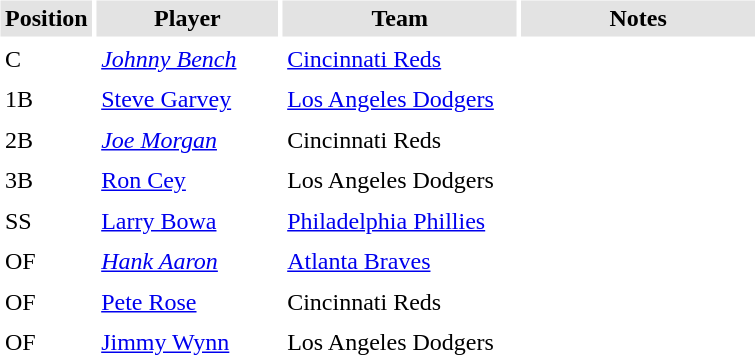<table border="0" cellspacing="3" cellpadding="3">
<tr style="background: #e3e3e3;">
<th width="50">Position</th>
<th width="115">Player</th>
<th width="150">Team</th>
<th width="150">Notes</th>
</tr>
<tr>
<td>C</td>
<td><em><a href='#'>Johnny Bench</a></em></td>
<td><a href='#'>Cincinnati Reds</a></td>
<td></td>
</tr>
<tr>
<td>1B</td>
<td><a href='#'>Steve Garvey</a></td>
<td><a href='#'>Los Angeles Dodgers</a></td>
<td></td>
</tr>
<tr>
<td>2B</td>
<td><em><a href='#'>Joe Morgan</a></em></td>
<td>Cincinnati Reds</td>
<td></td>
</tr>
<tr>
<td>3B</td>
<td><a href='#'>Ron Cey</a></td>
<td>Los Angeles Dodgers</td>
<td></td>
</tr>
<tr>
<td>SS</td>
<td><a href='#'>Larry Bowa</a></td>
<td><a href='#'>Philadelphia Phillies</a></td>
<td></td>
</tr>
<tr>
<td>OF</td>
<td><em><a href='#'>Hank Aaron</a></em></td>
<td><a href='#'>Atlanta Braves</a></td>
<td></td>
</tr>
<tr>
<td>OF</td>
<td><a href='#'>Pete Rose</a></td>
<td>Cincinnati Reds</td>
<td></td>
</tr>
<tr>
<td>OF</td>
<td><a href='#'>Jimmy Wynn</a></td>
<td>Los Angeles Dodgers</td>
<td></td>
</tr>
</table>
